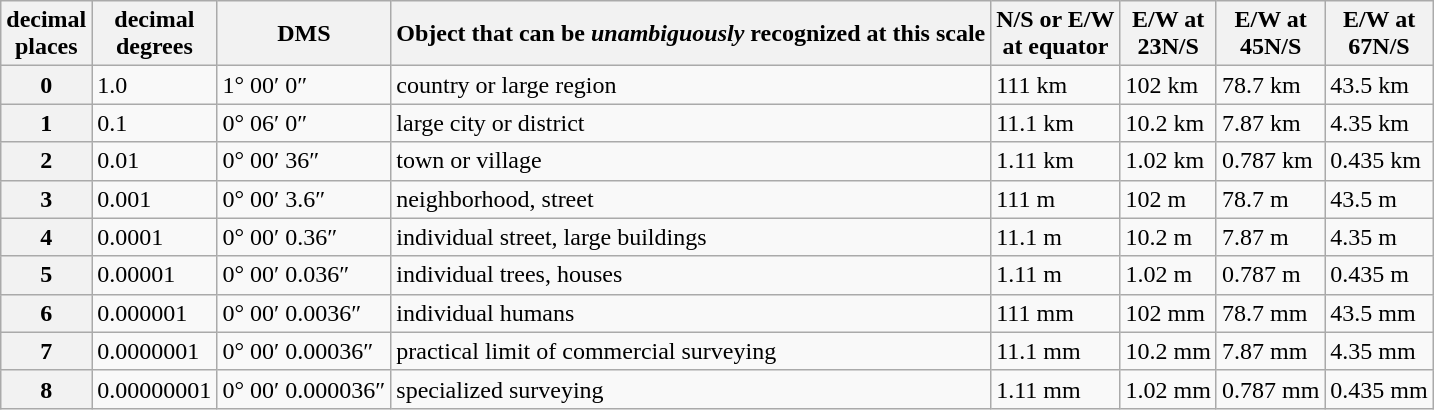<table class="wikitable">
<tr>
<th>decimal<br>places</th>
<th>decimal<br>degrees</th>
<th>DMS</th>
<th>Object that can be <em>unambiguously</em> recognized at this scale</th>
<th>N/S or E/W<br> at equator</th>
<th>E/W at<br>23N/S</th>
<th>E/W at<br>45N/S</th>
<th>E/W at<br>67N/S</th>
</tr>
<tr>
<th>0</th>
<td>1.0</td>
<td>1° 00′ 0″</td>
<td>country or large region</td>
<td>111 km</td>
<td>102 km</td>
<td>78.7 km</td>
<td>43.5 km</td>
</tr>
<tr>
<th>1</th>
<td>0.1</td>
<td>0° 06′ 0″</td>
<td>large city or district</td>
<td>11.1 km</td>
<td>10.2 km</td>
<td>7.87 km</td>
<td>4.35 km</td>
</tr>
<tr>
<th>2</th>
<td>0.01</td>
<td>0° 00′ 36″</td>
<td>town or village</td>
<td>1.11 km</td>
<td>1.02 km</td>
<td>0.787 km</td>
<td>0.435 km</td>
</tr>
<tr>
<th>3</th>
<td>0.001</td>
<td>0° 00′ 3.6″</td>
<td>neighborhood, street</td>
<td>111 m</td>
<td>102 m</td>
<td>78.7 m</td>
<td>43.5 m</td>
</tr>
<tr>
<th>4</th>
<td>0.0001</td>
<td>0° 00′ 0.36″</td>
<td>individual street, large buildings</td>
<td>11.1 m</td>
<td>10.2 m</td>
<td>7.87 m</td>
<td>4.35 m</td>
</tr>
<tr>
<th>5</th>
<td>0.00001</td>
<td>0° 00′ 0.036″</td>
<td>individual trees, houses</td>
<td>1.11 m</td>
<td>1.02 m</td>
<td>0.787 m</td>
<td>0.435 m</td>
</tr>
<tr>
<th>6</th>
<td>0.000001</td>
<td>0° 00′ 0.0036″</td>
<td>individual humans</td>
<td>111 mm</td>
<td>102 mm</td>
<td>78.7 mm</td>
<td>43.5 mm</td>
</tr>
<tr>
<th>7</th>
<td>0.0000001</td>
<td>0° 00′ 0.00036″</td>
<td>practical limit of commercial surveying</td>
<td>11.1 mm</td>
<td>10.2 mm</td>
<td>7.87 mm</td>
<td>4.35 mm</td>
</tr>
<tr>
<th>8</th>
<td style=white-space:nowrap>0.00000001</td>
<td style=white-space:nowrap>0° 00′ 0.000036″</td>
<td>specialized surveying</td>
<td>1.11 mm</td>
<td>1.02 mm</td>
<td>0.787 mm</td>
<td>0.435 mm</td>
</tr>
</table>
